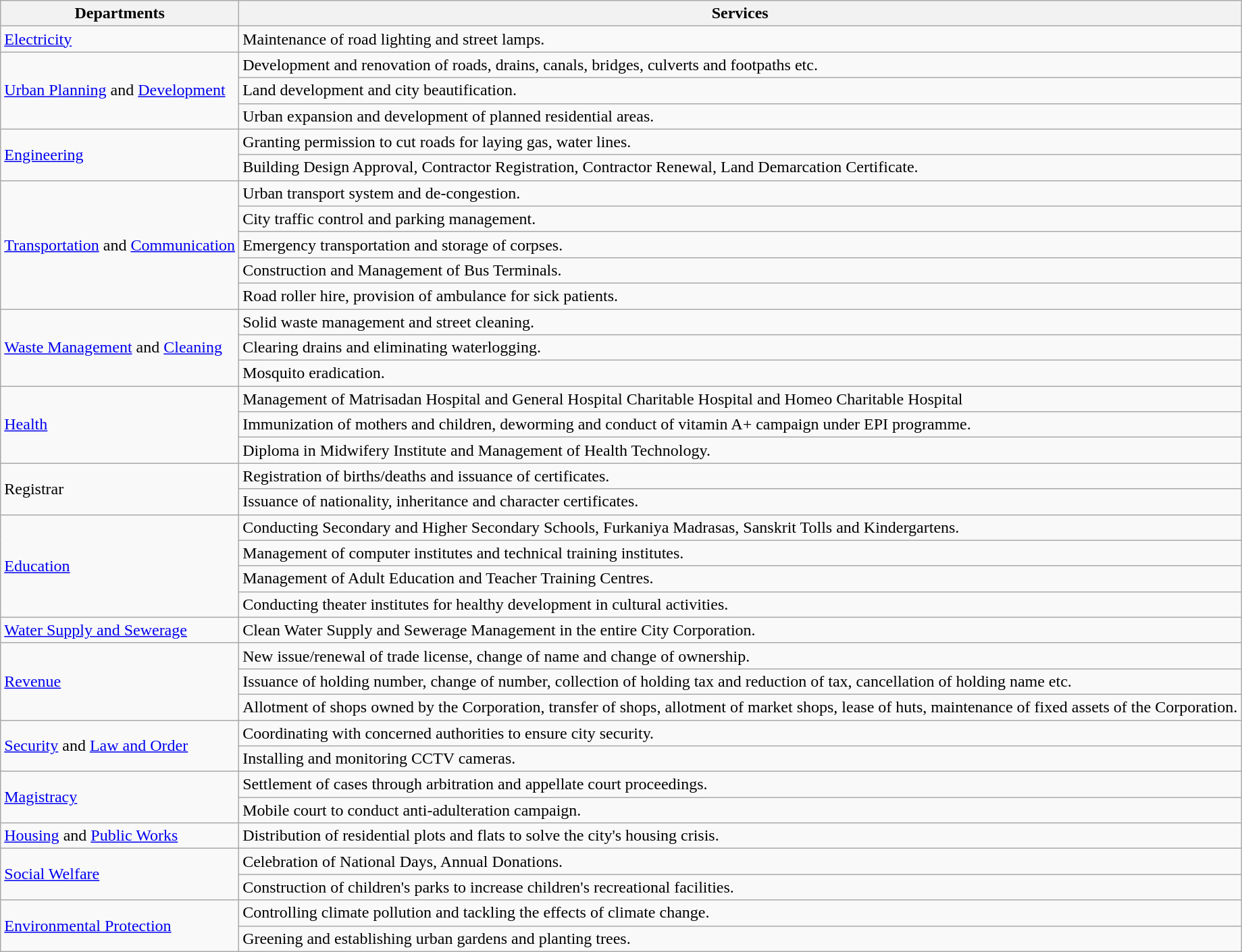<table class="wikitable">
<tr>
<th>Departments</th>
<th>Services</th>
</tr>
<tr>
<td><a href='#'>Electricity</a></td>
<td>Maintenance of road lighting and street lamps.</td>
</tr>
<tr>
<td rowspan="3"><a href='#'>Urban Planning</a> and <a href='#'>Development</a></td>
<td>Development and renovation of roads, drains, canals, bridges, culverts and footpaths etc.</td>
</tr>
<tr>
<td>Land development and city beautification.</td>
</tr>
<tr>
<td>Urban expansion and development of planned residential areas.</td>
</tr>
<tr>
<td rowspan="2"><a href='#'>Engineering</a></td>
<td>Granting permission to cut roads for laying gas, water lines.</td>
</tr>
<tr>
<td>Building Design Approval, Contractor Registration, Contractor Renewal, Land Demarcation Certificate.</td>
</tr>
<tr>
<td rowspan="5"><a href='#'>Transportation</a> and <a href='#'>Communication</a></td>
<td>Urban transport system and de-congestion.</td>
</tr>
<tr>
<td>City traffic control and parking management.</td>
</tr>
<tr>
<td>Emergency transportation and storage of corpses.</td>
</tr>
<tr>
<td>Construction and Management of Bus Terminals.</td>
</tr>
<tr>
<td>Road roller hire, provision of ambulance for sick patients.</td>
</tr>
<tr>
<td rowspan="3"><a href='#'>Waste Management</a> and <a href='#'>Cleaning</a></td>
<td>Solid waste management and street cleaning.</td>
</tr>
<tr>
<td>Clearing drains and eliminating waterlogging.</td>
</tr>
<tr>
<td>Mosquito eradication.</td>
</tr>
<tr>
<td rowspan="3"><a href='#'>Health</a></td>
<td>Management of Matrisadan Hospital and General Hospital Charitable Hospital and Homeo Charitable Hospital</td>
</tr>
<tr>
<td>Immunization of mothers and children, deworming and conduct of vitamin A+ campaign under EPI programme.</td>
</tr>
<tr>
<td>Diploma in Midwifery Institute and Management of Health Technology.</td>
</tr>
<tr>
<td rowspan="2">Registrar</td>
<td>Registration of births/deaths and issuance of certificates.</td>
</tr>
<tr>
<td>Issuance of nationality, inheritance and character certificates.</td>
</tr>
<tr>
<td rowspan="4"><a href='#'>Education</a></td>
<td>Conducting Secondary and Higher Secondary Schools, Furkaniya Madrasas, Sanskrit Tolls and Kindergartens.</td>
</tr>
<tr>
<td>Management of computer institutes and technical training institutes.</td>
</tr>
<tr>
<td>Management of Adult Education and Teacher Training Centres.</td>
</tr>
<tr>
<td>Conducting theater institutes for healthy development in cultural activities.</td>
</tr>
<tr>
<td><a href='#'>Water Supply and Sewerage</a></td>
<td>Clean Water Supply and Sewerage Management in the entire City Corporation.</td>
</tr>
<tr>
<td rowspan="3"><a href='#'>Revenue</a></td>
<td>New issue/renewal of trade license, change of name and change of ownership.</td>
</tr>
<tr>
<td>Issuance of holding number, change of number, collection of holding tax and reduction of tax, cancellation of holding name etc.</td>
</tr>
<tr>
<td>Allotment of shops owned by the Corporation, transfer of shops, allotment of market shops, lease of huts, maintenance of fixed assets of the Corporation.</td>
</tr>
<tr>
<td rowspan="2"><a href='#'>Security</a> and <a href='#'>Law and Order</a></td>
<td>Coordinating with concerned authorities to ensure city security.</td>
</tr>
<tr>
<td>Installing and monitoring CCTV cameras.</td>
</tr>
<tr>
<td rowspan="2"><a href='#'>Magistracy</a></td>
<td>Settlement of cases through arbitration and appellate court proceedings.</td>
</tr>
<tr>
<td>Mobile court to conduct anti-adulteration campaign.</td>
</tr>
<tr>
<td><a href='#'>Housing</a> and <a href='#'>Public Works</a></td>
<td>Distribution of residential plots and flats to solve the city's housing crisis.</td>
</tr>
<tr>
<td rowspan="2"><a href='#'>Social Welfare</a></td>
<td>Celebration of National Days, Annual Donations.</td>
</tr>
<tr>
<td>Construction of children's parks to increase children's recreational facilities.</td>
</tr>
<tr>
<td rowspan="2"><a href='#'>Environmental Protection</a></td>
<td>Controlling climate pollution and tackling the effects of climate change.</td>
</tr>
<tr>
<td>Greening and establishing urban gardens and planting trees.</td>
</tr>
</table>
